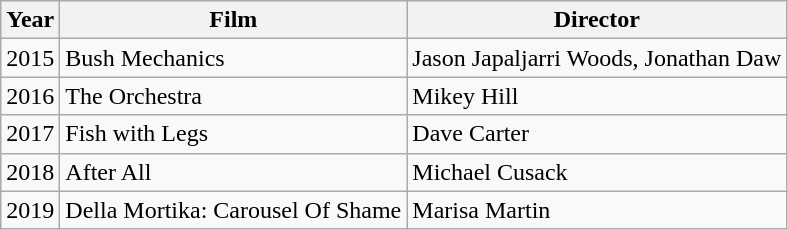<table class="wikitable">
<tr>
<th>Year</th>
<th>Film</th>
<th>Director</th>
</tr>
<tr>
<td>2015</td>
<td>Bush Mechanics</td>
<td>Jason Japaljarri Woods, Jonathan Daw</td>
</tr>
<tr>
<td>2016</td>
<td>The Orchestra</td>
<td>Mikey Hill</td>
</tr>
<tr>
<td>2017</td>
<td>Fish with Legs</td>
<td>Dave Carter</td>
</tr>
<tr>
<td>2018</td>
<td>After All</td>
<td>Michael Cusack</td>
</tr>
<tr>
<td>2019</td>
<td>Della Mortika: Carousel Of Shame</td>
<td>Marisa Martin</td>
</tr>
</table>
